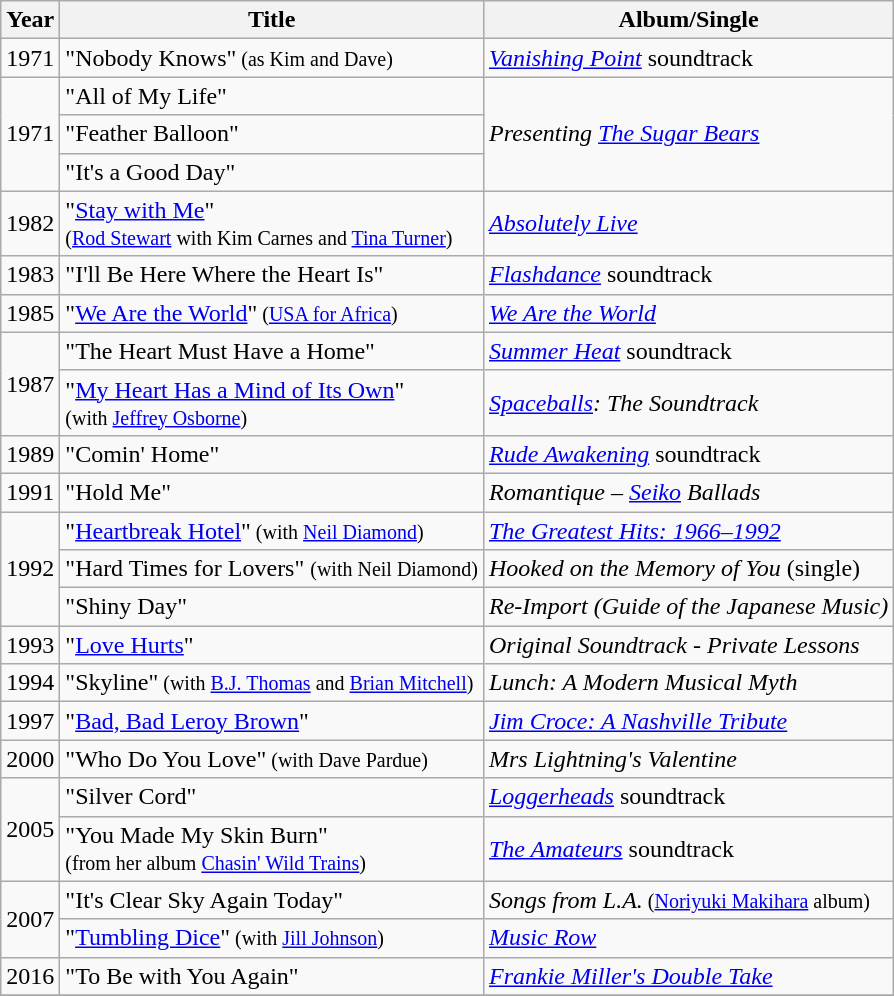<table class="wikitable">
<tr>
<th>Year</th>
<th>Title</th>
<th>Album/Single</th>
</tr>
<tr>
<td>1971</td>
<td>"Nobody Knows"<small> (as Kim and Dave)</small></td>
<td><em><a href='#'>Vanishing Point</a></em> soundtrack</td>
</tr>
<tr>
<td rowspan="3">1971</td>
<td>"All of My Life"</td>
<td rowspan="3"><em>Presenting <a href='#'>The Sugar Bears</a></em></td>
</tr>
<tr>
<td>"Feather Balloon"</td>
</tr>
<tr>
<td>"It's a Good Day"</td>
</tr>
<tr>
<td>1982</td>
<td>"<a href='#'>Stay with Me</a>"<br><small>(<a href='#'>Rod Stewart</a> with Kim Carnes and <a href='#'>Tina Turner</a>)</small></td>
<td><em> <a href='#'>Absolutely Live</a></em></td>
</tr>
<tr>
<td>1983</td>
<td>"I'll Be Here Where the Heart Is"</td>
<td><em><a href='#'>Flashdance</a></em> soundtrack</td>
</tr>
<tr>
<td>1985</td>
<td>"<a href='#'>We Are the World</a>"<small> (<a href='#'>USA for Africa</a>)</small></td>
<td><em><a href='#'>We Are the World</a></em></td>
</tr>
<tr>
<td rowspan="2">1987</td>
<td>"The Heart Must Have a Home"</td>
<td><em><a href='#'>Summer Heat</a></em> soundtrack</td>
</tr>
<tr>
<td>"<a href='#'>My Heart Has a Mind of Its Own</a>"<br><small>(with <a href='#'>Jeffrey Osborne</a>)</small></td>
<td><em><a href='#'>Spaceballs</a>: The Soundtrack</em></td>
</tr>
<tr>
<td>1989</td>
<td>"Comin' Home"</td>
<td><em><a href='#'>Rude Awakening</a></em> soundtrack</td>
</tr>
<tr>
<td>1991</td>
<td>"Hold Me"</td>
<td><em>Romantique – <a href='#'>Seiko</a> Ballads</em></td>
</tr>
<tr>
<td rowspan="3">1992</td>
<td>"<a href='#'>Heartbreak Hotel</a>"<small> (with <a href='#'>Neil Diamond</a>)</small></td>
<td><em><a href='#'>The Greatest Hits: 1966–1992</a></em></td>
</tr>
<tr>
<td>"Hard Times for Lovers" <small>(with Neil Diamond)</small></td>
<td><em>Hooked on the Memory of You</em> (single)</td>
</tr>
<tr>
<td>"Shiny Day"</td>
<td><em>Re-Import (Guide of the Japanese Music)</em></td>
</tr>
<tr>
<td>1993</td>
<td>"<a href='#'>Love Hurts</a>"</td>
<td><em>Original Soundtrack - Private Lessons</em></td>
</tr>
<tr>
<td>1994</td>
<td>"Skyline"<small> (with <a href='#'>B.J. Thomas</a> and <a href='#'>Brian Mitchell</a>)</small></td>
<td><em>Lunch: A Modern Musical Myth</em></td>
</tr>
<tr>
<td>1997</td>
<td>"<a href='#'>Bad, Bad Leroy Brown</a>"</td>
<td><em><a href='#'>Jim Croce: A Nashville Tribute</a></em></td>
</tr>
<tr>
<td>2000</td>
<td>"Who Do You Love"<small> (with Dave Pardue)</small></td>
<td><em>Mrs Lightning's Valentine</em></td>
</tr>
<tr>
<td rowspan="2">2005</td>
<td>"Silver Cord"</td>
<td><em><a href='#'>Loggerheads</a></em> soundtrack</td>
</tr>
<tr>
<td>"You Made My Skin Burn"<br><small>(from her album <a href='#'>Chasin' Wild Trains</a>)</small></td>
<td><em><a href='#'>The Amateurs</a></em> soundtrack</td>
</tr>
<tr>
<td rowspan="2">2007</td>
<td>"It's Clear Sky Again Today"</td>
<td><em>Songs from L.A.</em><small> (<a href='#'>Noriyuki Makihara</a> album)</small></td>
</tr>
<tr>
<td>"<a href='#'>Tumbling Dice</a>"<small> (with <a href='#'>Jill Johnson</a>)</small></td>
<td><em><a href='#'>Music Row</a></em></td>
</tr>
<tr>
<td>2016</td>
<td>"To Be with You Again"</td>
<td><em><a href='#'>Frankie Miller's Double Take</a></em></td>
</tr>
<tr>
</tr>
</table>
